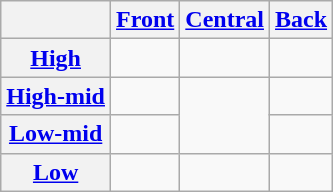<table class=wikitable style=text-align:center>
<tr>
<th></th>
<th><a href='#'>Front</a></th>
<th><a href='#'>Central</a></th>
<th><a href='#'>Back</a></th>
</tr>
<tr>
<th><a href='#'>High</a></th>
<td></td>
<td> </td>
<td></td>
</tr>
<tr>
<th><a href='#'>High-mid</a></th>
<td></td>
<td rowspan="2"> </td>
<td></td>
</tr>
<tr>
<th><a href='#'>Low-mid</a></th>
<td></td>
<td></td>
</tr>
<tr>
<th><a href='#'>Low</a></th>
<td></td>
<td></td>
<td></td>
</tr>
</table>
